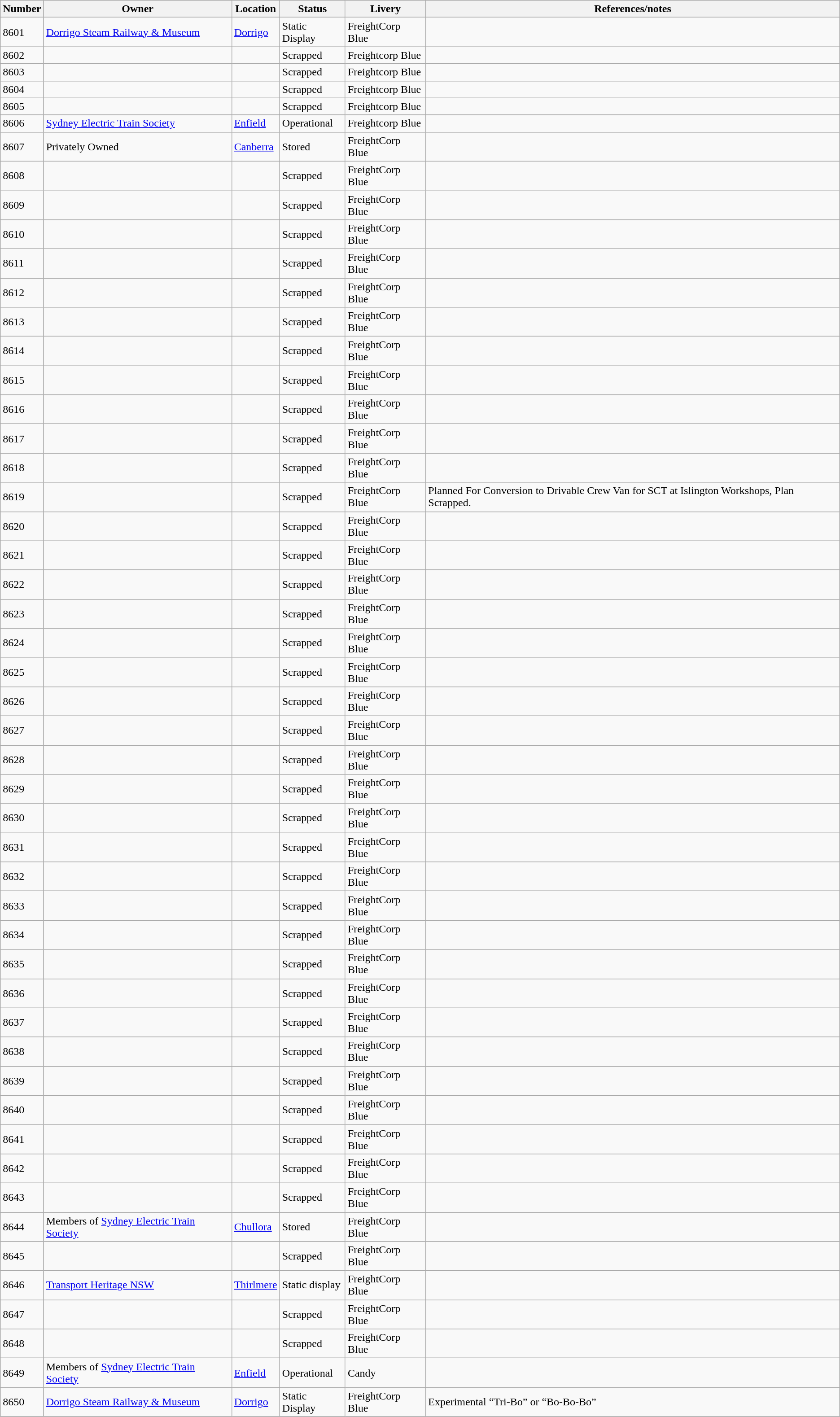<table class="wikitable">
<tr>
<th>Number</th>
<th>Owner</th>
<th>Location</th>
<th>Status</th>
<th>Livery</th>
<th>References/notes</th>
</tr>
<tr>
<td>8601</td>
<td><a href='#'>Dorrigo Steam Railway & Museum</a></td>
<td><a href='#'>Dorrigo</a></td>
<td>Static Display</td>
<td>FreightCorp Blue</td>
<td></td>
</tr>
<tr>
<td>8602</td>
<td></td>
<td></td>
<td>Scrapped</td>
<td>Freightcorp Blue</td>
<td></td>
</tr>
<tr>
<td>8603</td>
<td></td>
<td></td>
<td>Scrapped</td>
<td>Freightcorp Blue</td>
<td></td>
</tr>
<tr>
<td>8604</td>
<td></td>
<td></td>
<td>Scrapped</td>
<td>Freightcorp Blue</td>
<td></td>
</tr>
<tr>
<td>8605</td>
<td></td>
<td></td>
<td>Scrapped</td>
<td>Freightcorp Blue</td>
<td></td>
</tr>
<tr>
<td>8606</td>
<td><a href='#'>Sydney Electric Train Society</a></td>
<td><a href='#'>Enfield</a></td>
<td>Operational</td>
<td>Freightcorp Blue</td>
<td></td>
</tr>
<tr>
<td>8607</td>
<td>Privately Owned</td>
<td><a href='#'>Canberra</a></td>
<td>Stored</td>
<td>FreightCorp Blue</td>
<td></td>
</tr>
<tr>
<td>8608</td>
<td></td>
<td></td>
<td>Scrapped</td>
<td>FreightCorp Blue</td>
<td></td>
</tr>
<tr>
<td>8609</td>
<td></td>
<td></td>
<td>Scrapped</td>
<td>FreightCorp Blue</td>
<td></td>
</tr>
<tr>
<td>8610</td>
<td></td>
<td></td>
<td>Scrapped</td>
<td>FreightCorp Blue</td>
<td></td>
</tr>
<tr>
<td>8611</td>
<td></td>
<td></td>
<td>Scrapped</td>
<td>FreightCorp Blue</td>
<td></td>
</tr>
<tr>
<td>8612</td>
<td></td>
<td></td>
<td>Scrapped</td>
<td>FreightCorp Blue</td>
<td></td>
</tr>
<tr>
<td>8613</td>
<td></td>
<td></td>
<td>Scrapped</td>
<td>FreightCorp Blue</td>
<td></td>
</tr>
<tr>
<td>8614</td>
<td></td>
<td></td>
<td>Scrapped</td>
<td>FreightCorp Blue</td>
<td></td>
</tr>
<tr>
<td>8615</td>
<td></td>
<td></td>
<td>Scrapped</td>
<td>FreightCorp Blue</td>
<td></td>
</tr>
<tr>
<td>8616</td>
<td></td>
<td></td>
<td>Scrapped</td>
<td>FreightCorp Blue</td>
<td></td>
</tr>
<tr>
<td>8617</td>
<td></td>
<td></td>
<td>Scrapped</td>
<td>FreightCorp Blue</td>
<td></td>
</tr>
<tr>
<td>8618</td>
<td></td>
<td></td>
<td>Scrapped</td>
<td>FreightCorp Blue</td>
<td></td>
</tr>
<tr>
<td>8619</td>
<td></td>
<td></td>
<td>Scrapped</td>
<td>FreightCorp Blue</td>
<td>Planned For Conversion to Drivable Crew Van for SCT at Islington Workshops, Plan Scrapped.</td>
</tr>
<tr>
<td>8620</td>
<td></td>
<td></td>
<td>Scrapped</td>
<td>FreightCorp Blue</td>
<td></td>
</tr>
<tr>
<td>8621</td>
<td></td>
<td></td>
<td>Scrapped</td>
<td>FreightCorp Blue</td>
<td></td>
</tr>
<tr>
<td>8622</td>
<td></td>
<td></td>
<td>Scrapped</td>
<td>FreightCorp Blue</td>
<td></td>
</tr>
<tr>
<td>8623</td>
<td></td>
<td></td>
<td>Scrapped</td>
<td>FreightCorp Blue</td>
<td></td>
</tr>
<tr>
<td>8624</td>
<td></td>
<td></td>
<td>Scrapped</td>
<td>FreightCorp Blue</td>
<td></td>
</tr>
<tr>
<td>8625</td>
<td></td>
<td></td>
<td>Scrapped</td>
<td>FreightCorp Blue</td>
<td></td>
</tr>
<tr>
<td>8626</td>
<td></td>
<td></td>
<td>Scrapped</td>
<td>FreightCorp Blue</td>
<td></td>
</tr>
<tr>
<td>8627</td>
<td></td>
<td></td>
<td>Scrapped</td>
<td>FreightCorp Blue</td>
<td></td>
</tr>
<tr>
<td>8628</td>
<td></td>
<td></td>
<td>Scrapped</td>
<td>FreightCorp Blue</td>
<td></td>
</tr>
<tr>
<td>8629</td>
<td></td>
<td></td>
<td>Scrapped</td>
<td>FreightCorp Blue</td>
<td></td>
</tr>
<tr>
<td>8630</td>
<td></td>
<td></td>
<td>Scrapped</td>
<td>FreightCorp Blue</td>
<td></td>
</tr>
<tr>
<td>8631</td>
<td></td>
<td></td>
<td>Scrapped</td>
<td>FreightCorp Blue</td>
<td></td>
</tr>
<tr>
<td>8632</td>
<td></td>
<td></td>
<td>Scrapped</td>
<td>FreightCorp Blue</td>
<td></td>
</tr>
<tr>
<td>8633</td>
<td></td>
<td></td>
<td>Scrapped</td>
<td>FreightCorp Blue</td>
<td></td>
</tr>
<tr>
<td>8634</td>
<td></td>
<td></td>
<td>Scrapped</td>
<td>FreightCorp Blue</td>
<td></td>
</tr>
<tr>
<td>8635</td>
<td></td>
<td></td>
<td>Scrapped</td>
<td>FreightCorp Blue</td>
<td></td>
</tr>
<tr>
<td>8636</td>
<td></td>
<td></td>
<td>Scrapped</td>
<td>FreightCorp Blue</td>
<td></td>
</tr>
<tr>
<td>8637</td>
<td></td>
<td></td>
<td>Scrapped</td>
<td>FreightCorp Blue</td>
<td></td>
</tr>
<tr>
<td>8638</td>
<td></td>
<td></td>
<td>Scrapped</td>
<td>FreightCorp Blue</td>
<td></td>
</tr>
<tr>
<td>8639</td>
<td></td>
<td></td>
<td>Scrapped</td>
<td>FreightCorp Blue</td>
<td></td>
</tr>
<tr>
<td>8640</td>
<td></td>
<td></td>
<td>Scrapped</td>
<td>FreightCorp Blue</td>
<td></td>
</tr>
<tr>
<td>8641</td>
<td></td>
<td></td>
<td>Scrapped</td>
<td>FreightCorp Blue</td>
<td></td>
</tr>
<tr>
<td>8642</td>
<td></td>
<td></td>
<td>Scrapped</td>
<td>FreightCorp Blue</td>
<td></td>
</tr>
<tr>
<td>8643</td>
<td></td>
<td></td>
<td>Scrapped</td>
<td>FreightCorp Blue</td>
<td></td>
</tr>
<tr>
<td>8644</td>
<td>Members of <a href='#'>Sydney Electric Train Society</a></td>
<td><a href='#'>Chullora</a></td>
<td>Stored</td>
<td>FreightCorp Blue</td>
<td></td>
</tr>
<tr>
<td>8645</td>
<td></td>
<td></td>
<td>Scrapped</td>
<td>FreightCorp Blue</td>
<td></td>
</tr>
<tr>
<td>8646</td>
<td><a href='#'>Transport Heritage NSW</a></td>
<td><a href='#'>Thirlmere</a></td>
<td>Static display</td>
<td>FreightCorp Blue</td>
<td></td>
</tr>
<tr>
<td>8647</td>
<td></td>
<td></td>
<td>Scrapped</td>
<td>FreightCorp Blue</td>
<td></td>
</tr>
<tr>
<td>8648</td>
<td></td>
<td></td>
<td>Scrapped</td>
<td>FreightCorp Blue</td>
<td></td>
</tr>
<tr>
<td>8649</td>
<td>Members of <a href='#'>Sydney Electric Train Society</a></td>
<td><a href='#'>Enfield</a></td>
<td>Operational</td>
<td>Candy</td>
<td></td>
</tr>
<tr>
<td>8650</td>
<td><a href='#'>Dorrigo Steam Railway & Museum</a></td>
<td><a href='#'>Dorrigo</a></td>
<td>Static Display</td>
<td>FreightCorp Blue</td>
<td>Experimental “Tri-Bo” or “Bo-Bo-Bo”</td>
</tr>
</table>
